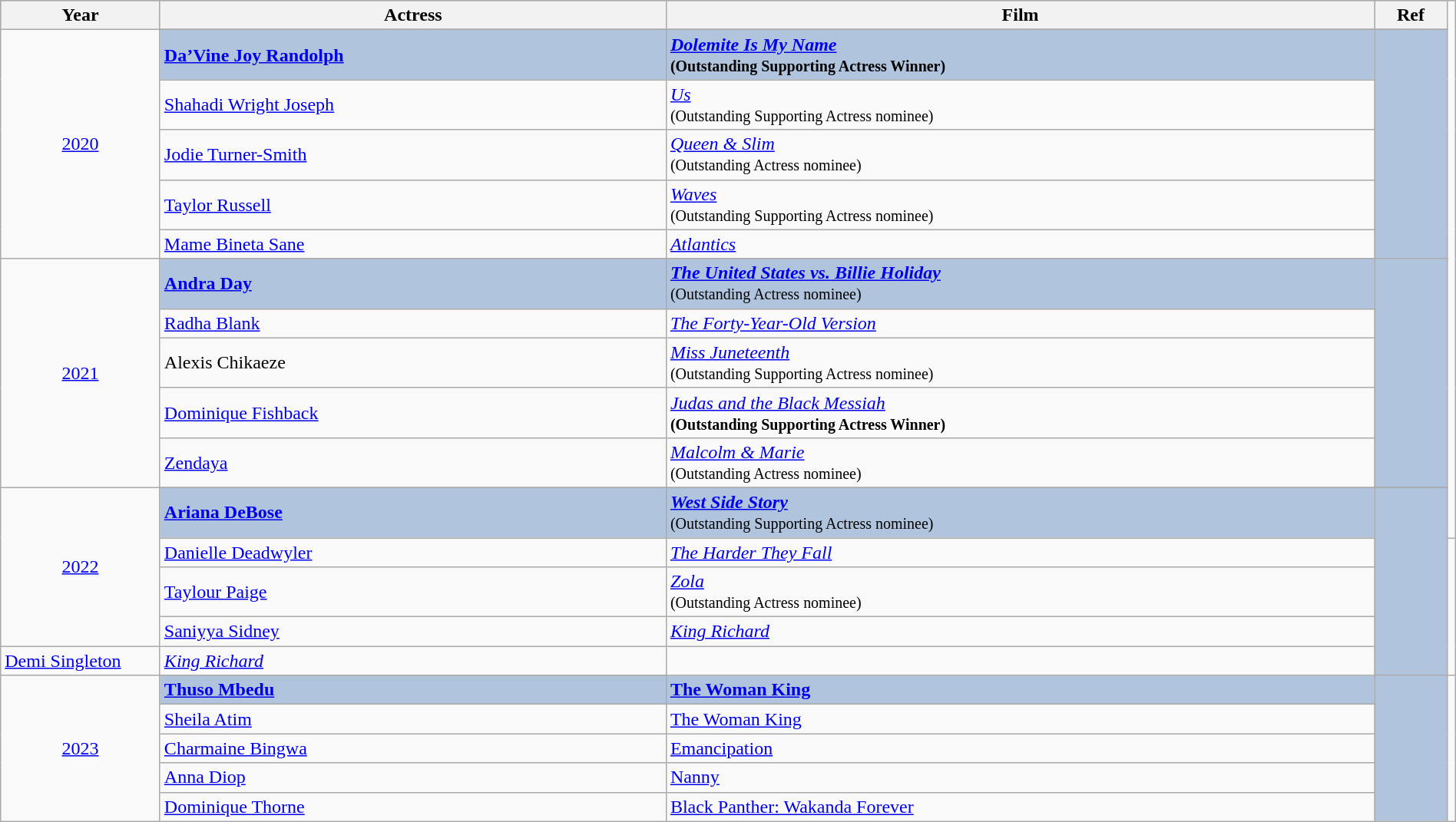<table class="wikitable" style="width:100%;">
<tr style="background:#bebebe;">
<th style="width:11%;">Year</th>
<th style="width:35%;">Actress</th>
<th style="width:49%;">Film</th>
<th style="width:5%;">Ref</th>
</tr>
<tr>
<td rowspan="6" align="center"><a href='#'>2020</a></td>
</tr>
<tr style="background:#B0C4DE">
<td><strong><a href='#'>Da’Vine Joy Randolph</a></strong></td>
<td><strong><em><a href='#'>Dolemite Is My Name</a></em></strong> <strong><br><small>(Outstanding Supporting Actress Winner)</small></strong></td>
<td rowspan="6" align="center"></td>
</tr>
<tr>
<td><a href='#'>Shahadi Wright Joseph</a></td>
<td><em><a href='#'>Us</a></em> <br><small>(Outstanding Supporting Actress nominee)</small></td>
</tr>
<tr>
<td><a href='#'>Jodie Turner-Smith</a></td>
<td><em><a href='#'>Queen & Slim</a></em> <br><small>(Outstanding Actress nominee)</small></td>
</tr>
<tr>
<td><a href='#'>Taylor Russell</a></td>
<td><em><a href='#'>Waves</a></em> <br><small>(Outstanding Supporting Actress nominee)</small></td>
</tr>
<tr>
<td><a href='#'>Mame Bineta Sane</a></td>
<td><em><a href='#'>Atlantics</a></em></td>
</tr>
<tr>
<td rowspan="6" align="center"><a href='#'>2021</a></td>
</tr>
<tr style="background:#B0C4DE">
<td><strong><a href='#'>Andra Day</a></strong></td>
<td><strong><em><a href='#'>The United States vs. Billie Holiday</a></em></strong> <br><small>(Outstanding Actress nominee)</small></td>
<td rowspan="6" align="center"></td>
</tr>
<tr>
<td><a href='#'>Radha Blank</a></td>
<td><em><a href='#'>The Forty-Year-Old Version</a></em></td>
</tr>
<tr>
<td>Alexis Chikaeze</td>
<td><em><a href='#'>Miss Juneteenth</a></em> <br><small>(Outstanding Supporting Actress nominee)</small></td>
</tr>
<tr>
<td><a href='#'>Dominique Fishback</a></td>
<td><em><a href='#'>Judas and the Black Messiah</a></em> <strong><br><small>(Outstanding Supporting Actress Winner)</small></strong></td>
</tr>
<tr>
<td><a href='#'>Zendaya</a></td>
<td><em><a href='#'>Malcolm & Marie</a></em> <br><small>(Outstanding Actress nominee)</small></td>
</tr>
<tr>
<td rowspan="6" align="center"><a href='#'>2022</a></td>
</tr>
<tr>
</tr>
<tr style="background:#B0C4DE">
<td><strong><a href='#'>Ariana DeBose</a></strong></td>
<td><strong><em><a href='#'>West Side Story</a></em></strong> <br><small>(Outstanding Supporting Actress nominee)</small></td>
<td rowspan="6" align="center"></td>
</tr>
<tr>
<td><a href='#'>Danielle Deadwyler</a></td>
<td><em><a href='#'>The Harder They Fall</a></em></td>
<td rowspan="4" align="center"></td>
</tr>
<tr>
<td><a href='#'>Taylour Paige</a></td>
<td><em><a href='#'>Zola</a></em> <br><small>(Outstanding Actress nominee)</small></td>
</tr>
<tr>
<td><a href='#'>Saniyya Sidney</a></td>
<td><em><a href='#'>King Richard</a></em></td>
</tr>
<tr>
<td><a href='#'>Demi Singleton</a></td>
<td><em><a href='#'>King Richard</a></em></td>
</tr>
<tr>
<td rowspan="6" align="center"><a href='#'>2023</a></td>
</tr>
<tr style="background:#B0C4DE">
<td><strong><a href='#'>Thuso Mbedu</a></strong></td>
<td><strong><a href='#'>The Woman King</a></strong></td>
<td rowspan="6" align="center"></td>
</tr>
<tr>
<td><a href='#'>Sheila Atim</a></td>
<td><a href='#'>The Woman King</a></td>
</tr>
<tr>
<td><a href='#'>Charmaine Bingwa</a></td>
<td><a href='#'>Emancipation</a></td>
</tr>
<tr>
<td><a href='#'>Anna Diop</a></td>
<td><a href='#'>Nanny</a></td>
</tr>
<tr>
<td><a href='#'>Dominique Thorne</a></td>
<td><a href='#'>Black Panther: Wakanda Forever</a></td>
</tr>
</table>
